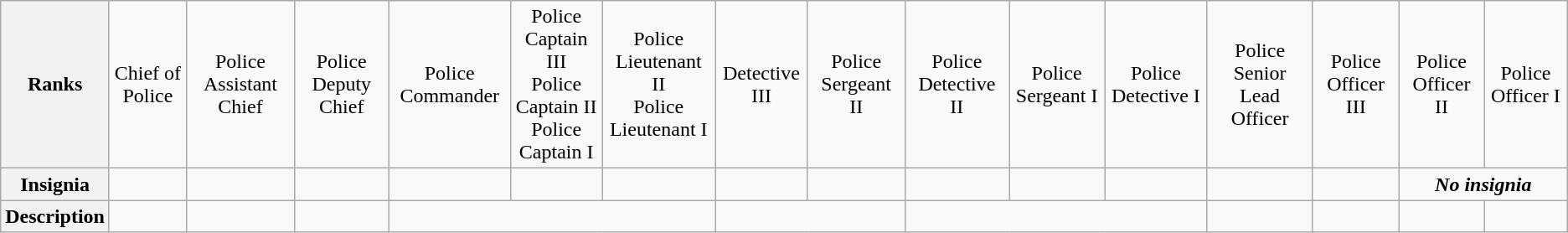<table class="wikitable">
<tr style="text-align:center;">
<th>Ranks</th>
<td>Chief of Police</td>
<td>Police Assistant Chief</td>
<td>Police Deputy Chief</td>
<td>Police Commander</td>
<td>Police Captain III<br>Police Captain II<br>Police Captain I</td>
<td>Police Lieutenant II<br>Police Lieutenant I</td>
<td>Detective III</td>
<td>Police Sergeant II</td>
<td>Police Detective II</td>
<td>Police Sergeant I</td>
<td>Police Detective I</td>
<td colspan=2>Police Senior Lead Officer</td>
<td>Police Officer III</td>
<td>Police Officer II</td>
<td>Police Officer I</td>
</tr>
<tr style="text-align:center;">
<th>Insignia</th>
<td></td>
<td></td>
<td></td>
<td></td>
<td></td>
<td></td>
<td></td>
<td></td>
<td></td>
<td></td>
<td></td>
<td colspan=2></td>
<td></td>
<td colspan=2><strong><em>No insignia</em></strong></td>
</tr>
<tr style="text-align:center;">
<th>Description</th>
<td></td>
<td></td>
<td></td>
<td colspan=3></td>
<td colspan=2></td>
<td colspan=3></td>
<td colspan=2></td>
<td></td>
<td></td>
<td></td>
</tr>
</table>
